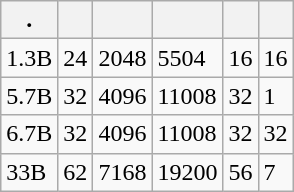<table class="wikitable sortable">
<tr>
<th>.</th>
<th></th>
<th></th>
<th></th>
<th></th>
<th></th>
</tr>
<tr>
<td>1.3B</td>
<td>24</td>
<td>2048</td>
<td>5504</td>
<td>16</td>
<td>16</td>
</tr>
<tr>
<td>5.7B</td>
<td>32</td>
<td>4096</td>
<td>11008</td>
<td>32</td>
<td>1</td>
</tr>
<tr>
<td>6.7B</td>
<td>32</td>
<td>4096</td>
<td>11008</td>
<td>32</td>
<td>32</td>
</tr>
<tr>
<td>33B</td>
<td>62</td>
<td>7168</td>
<td>19200</td>
<td>56</td>
<td>7</td>
</tr>
</table>
